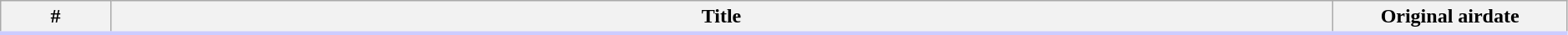<table class="wikitable" width="99%">
<tr style="border-bottom:3px solid #CCF">
<th width="7%">#</th>
<th>Title</th>
<th width="15%">Original airdate<br>














</th>
</tr>
</table>
